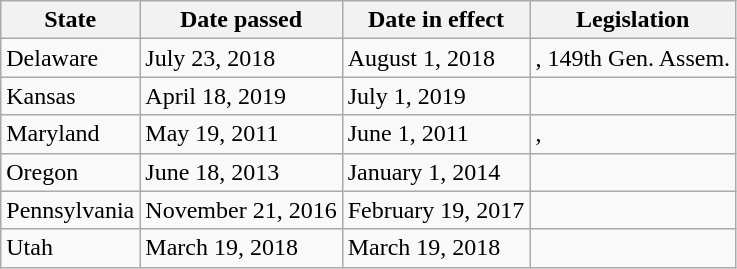<table class="wikitable sortable mw-datatable static-row-numbers sticky-table-head sticky-table-col1" style="text-align: left;">
<tr>
<th>State</th>
<th>Date passed</th>
<th>Date in effect</th>
<th>Legislation</th>
</tr>
<tr>
<td>Delaware</td>
<td>July 23, 2018</td>
<td>August 1, 2018</td>
<td>, 149th Gen. Assem.</td>
</tr>
<tr>
<td>Kansas</td>
<td>April 18, 2019</td>
<td>July 1, 2019</td>
<td></td>
</tr>
<tr>
<td>Maryland</td>
<td>May 19, 2011</td>
<td>June 1, 2011</td>
<td>, </td>
</tr>
<tr>
<td>Oregon</td>
<td>June 18, 2013</td>
<td>January 1, 2014</td>
<td></td>
</tr>
<tr>
<td>Pennsylvania</td>
<td>November 21, 2016</td>
<td>February 19, 2017</td>
<td></td>
</tr>
<tr>
<td>Utah</td>
<td>March 19, 2018</td>
<td>March 19, 2018</td>
<td></td>
</tr>
</table>
